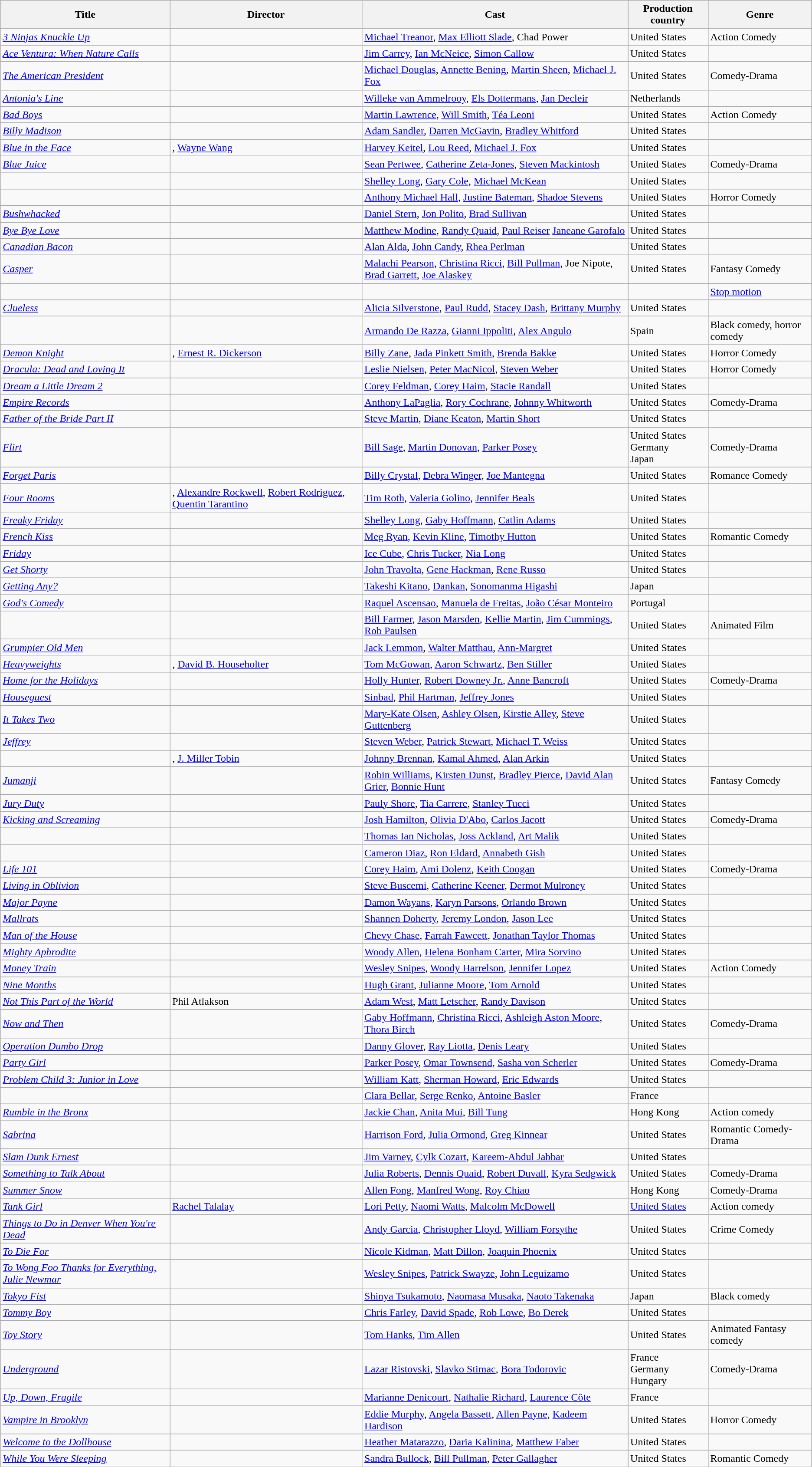<table class="wikitable sortable">
<tr>
<th scope="col">Title</th>
<th scope="col">Director</th>
<th scope="col" class="unsortable">Cast</th>
<th scope="col">Production country</th>
<th scope="col">Genre</th>
</tr>
<tr>
<td><em><a href='#'>3 Ninjas Knuckle Up</a></em></td>
<td></td>
<td><a href='#'>Michael Treanor</a>, <a href='#'>Max Elliott Slade</a>, Chad Power</td>
<td>United States</td>
<td>Action Comedy</td>
</tr>
<tr>
<td><em><a href='#'>Ace Ventura: When Nature Calls</a></em></td>
<td></td>
<td><a href='#'>Jim Carrey</a>, <a href='#'>Ian McNeice</a>, <a href='#'>Simon Callow</a></td>
<td>United States</td>
<td></td>
</tr>
<tr>
<td><em><a href='#'>The American President</a></em></td>
<td></td>
<td><a href='#'>Michael Douglas</a>, <a href='#'>Annette Bening</a>, <a href='#'>Martin Sheen</a>, <a href='#'>Michael J. Fox</a></td>
<td>United States</td>
<td>Comedy-Drama</td>
</tr>
<tr>
<td><em><a href='#'>Antonia's Line</a></em></td>
<td></td>
<td><a href='#'>Willeke van Ammelrooy</a>, <a href='#'>Els Dottermans</a>, <a href='#'>Jan Decleir</a></td>
<td>Netherlands</td>
<td></td>
</tr>
<tr>
<td><em><a href='#'>Bad Boys</a></em></td>
<td></td>
<td><a href='#'>Martin Lawrence</a>, <a href='#'>Will Smith</a>, <a href='#'>Téa Leoni</a></td>
<td>United States</td>
<td>Action Comedy</td>
</tr>
<tr>
<td><em><a href='#'>Billy Madison</a></em></td>
<td></td>
<td><a href='#'>Adam Sandler</a>, <a href='#'>Darren McGavin</a>, <a href='#'>Bradley Whitford</a></td>
<td>United States</td>
<td></td>
</tr>
<tr>
<td><em><a href='#'>Blue in the Face</a></em></td>
<td>, <a href='#'>Wayne Wang</a></td>
<td><a href='#'>Harvey Keitel</a>, <a href='#'>Lou Reed</a>, <a href='#'>Michael J. Fox</a></td>
<td>United States</td>
<td></td>
</tr>
<tr>
<td><em><a href='#'>Blue Juice</a></em></td>
<td></td>
<td><a href='#'>Sean Pertwee</a>, <a href='#'>Catherine Zeta-Jones</a>, <a href='#'>Steven Mackintosh</a></td>
<td>United States</td>
<td>Comedy-Drama</td>
</tr>
<tr>
<td></td>
<td></td>
<td><a href='#'>Shelley Long</a>, <a href='#'>Gary Cole</a>, <a href='#'>Michael McKean</a></td>
<td>United States</td>
<td></td>
</tr>
<tr>
<td></td>
<td></td>
<td><a href='#'>Anthony Michael Hall</a>, <a href='#'>Justine Bateman</a>, <a href='#'>Shadoe Stevens</a></td>
<td>United States</td>
<td>Horror Comedy</td>
</tr>
<tr>
<td><em><a href='#'>Bushwhacked</a></em></td>
<td></td>
<td><a href='#'>Daniel Stern</a>, <a href='#'>Jon Polito</a>, <a href='#'>Brad Sullivan</a></td>
<td>United States</td>
<td></td>
</tr>
<tr>
<td><em><a href='#'>Bye Bye Love</a></em></td>
<td></td>
<td><a href='#'>Matthew Modine</a>, <a href='#'>Randy Quaid</a>, <a href='#'>Paul Reiser</a> <a href='#'>Janeane Garofalo</a></td>
<td>United States</td>
<td></td>
</tr>
<tr>
<td><em><a href='#'>Canadian Bacon</a></em></td>
<td></td>
<td><a href='#'>Alan Alda</a>, <a href='#'>John Candy</a>, <a href='#'>Rhea Perlman</a></td>
<td>United States</td>
<td></td>
</tr>
<tr>
<td><em><a href='#'>Casper</a></em></td>
<td></td>
<td><a href='#'>Malachi Pearson</a>, <a href='#'>Christina Ricci</a>, <a href='#'>Bill Pullman</a>, Joe Nipote, <a href='#'>Brad Garrett</a>, <a href='#'>Joe Alaskey</a></td>
<td>United States</td>
<td>Fantasy Comedy</td>
</tr>
<tr>
<td></td>
<td></td>
<td></td>
<td></td>
<td><a href='#'>Stop motion</a></td>
</tr>
<tr>
<td><em><a href='#'>Clueless</a></em></td>
<td></td>
<td><a href='#'>Alicia Silverstone</a>, <a href='#'>Paul Rudd</a>, <a href='#'>Stacey Dash</a>, <a href='#'>Brittany Murphy</a></td>
<td>United States</td>
<td></td>
</tr>
<tr>
<td></td>
<td></td>
<td><a href='#'>Armando De Razza</a>, <a href='#'>Gianni Ippoliti</a>, <a href='#'>Alex Angulo</a></td>
<td>Spain</td>
<td>Black comedy, horror comedy</td>
</tr>
<tr>
<td><em><a href='#'>Demon Knight</a></em></td>
<td>, <a href='#'>Ernest R. Dickerson</a></td>
<td><a href='#'>Billy Zane</a>, <a href='#'>Jada Pinkett Smith</a>, <a href='#'>Brenda Bakke</a></td>
<td>United States</td>
<td>Horror Comedy</td>
</tr>
<tr>
<td><em><a href='#'>Dracula: Dead and Loving It</a></em></td>
<td></td>
<td><a href='#'>Leslie Nielsen</a>, <a href='#'>Peter MacNicol</a>, <a href='#'>Steven Weber</a></td>
<td>United States</td>
<td>Horror Comedy</td>
</tr>
<tr>
<td><em><a href='#'>Dream a Little Dream 2</a></em></td>
<td></td>
<td><a href='#'>Corey Feldman</a>, <a href='#'>Corey Haim</a>, <a href='#'>Stacie Randall</a></td>
<td>United States</td>
<td></td>
</tr>
<tr>
<td><em><a href='#'>Empire Records</a></em></td>
<td></td>
<td><a href='#'>Anthony LaPaglia</a>, <a href='#'>Rory Cochrane</a>, <a href='#'>Johnny Whitworth</a></td>
<td>United States</td>
<td>Comedy-Drama</td>
</tr>
<tr>
<td><em><a href='#'>Father of the Bride Part II</a></em></td>
<td></td>
<td><a href='#'>Steve Martin</a>, <a href='#'>Diane Keaton</a>, <a href='#'>Martin Short</a></td>
<td>United States</td>
<td></td>
</tr>
<tr>
<td><em><a href='#'>Flirt</a></em></td>
<td></td>
<td><a href='#'>Bill Sage</a>, <a href='#'>Martin Donovan</a>, <a href='#'>Parker Posey</a></td>
<td>United States<br>Germany<br>Japan</td>
<td>Comedy-Drama</td>
</tr>
<tr>
<td><em><a href='#'>Forget Paris</a></em></td>
<td></td>
<td><a href='#'>Billy Crystal</a>, <a href='#'>Debra Winger</a>, <a href='#'>Joe Mantegna</a></td>
<td>United States</td>
<td>Romance Comedy</td>
</tr>
<tr>
<td><em><a href='#'>Four Rooms</a></em></td>
<td>, <a href='#'>Alexandre Rockwell</a>, <a href='#'>Robert Rodriguez</a>, <a href='#'>Quentin Tarantino</a></td>
<td><a href='#'>Tim Roth</a>, <a href='#'>Valeria Golino</a>, <a href='#'>Jennifer Beals</a></td>
<td>United States</td>
<td></td>
</tr>
<tr>
<td><em><a href='#'>Freaky Friday</a></em></td>
<td></td>
<td><a href='#'>Shelley Long</a>, <a href='#'>Gaby Hoffmann</a>, <a href='#'>Catlin Adams</a></td>
<td>United States</td>
<td></td>
</tr>
<tr>
<td><em><a href='#'>French Kiss</a></em></td>
<td></td>
<td><a href='#'>Meg Ryan</a>, <a href='#'>Kevin Kline</a>, <a href='#'>Timothy Hutton</a></td>
<td>United States</td>
<td>Romantic Comedy</td>
</tr>
<tr>
<td><em><a href='#'>Friday</a></em></td>
<td></td>
<td><a href='#'>Ice Cube</a>, <a href='#'>Chris Tucker</a>, <a href='#'>Nia Long</a></td>
<td>United States</td>
<td></td>
</tr>
<tr>
<td><em><a href='#'>Get Shorty</a></em></td>
<td></td>
<td><a href='#'>John Travolta</a>, <a href='#'>Gene Hackman</a>, <a href='#'>Rene Russo</a></td>
<td>United States</td>
<td></td>
</tr>
<tr>
<td><em><a href='#'>Getting Any?</a></em></td>
<td></td>
<td><a href='#'>Takeshi Kitano</a>, <a href='#'>Dankan</a>, <a href='#'>Sonomanma Higashi</a></td>
<td>Japan</td>
<td></td>
</tr>
<tr>
<td><em><a href='#'>God's Comedy</a></em></td>
<td></td>
<td><a href='#'>Raquel Ascensao</a>, <a href='#'>Manuela de Freitas</a>, <a href='#'>João César Monteiro</a></td>
<td>Portugal</td>
<td></td>
</tr>
<tr>
<td></td>
<td></td>
<td><a href='#'>Bill Farmer</a>, <a href='#'>Jason Marsden</a>, <a href='#'>Kellie Martin</a>, <a href='#'>Jim Cummings</a>, <a href='#'>Rob Paulsen</a></td>
<td>United States</td>
<td>Animated Film</td>
</tr>
<tr>
<td><em><a href='#'>Grumpier Old Men</a></em></td>
<td></td>
<td><a href='#'>Jack Lemmon</a>, <a href='#'>Walter Matthau</a>, <a href='#'>Ann-Margret</a></td>
<td>United States</td>
<td></td>
</tr>
<tr>
<td><em><a href='#'>Heavyweights</a></em></td>
<td>, <a href='#'>David B. Householter</a></td>
<td><a href='#'>Tom McGowan</a>, <a href='#'>Aaron Schwartz</a>, <a href='#'>Ben Stiller</a></td>
<td>United States</td>
<td></td>
</tr>
<tr>
<td><em><a href='#'>Home for the Holidays</a></em></td>
<td></td>
<td><a href='#'>Holly Hunter</a>, <a href='#'>Robert Downey Jr.</a>, <a href='#'>Anne Bancroft</a></td>
<td>United States</td>
<td>Comedy-Drama</td>
</tr>
<tr>
<td><em><a href='#'>Houseguest</a></em></td>
<td></td>
<td><a href='#'>Sinbad</a>, <a href='#'>Phil Hartman</a>, <a href='#'>Jeffrey Jones</a></td>
<td>United States</td>
<td></td>
</tr>
<tr>
<td><em><a href='#'>It Takes Two</a></em></td>
<td></td>
<td><a href='#'>Mary-Kate Olsen</a>, <a href='#'>Ashley Olsen</a>, <a href='#'>Kirstie Alley</a>, <a href='#'>Steve Guttenberg</a></td>
<td>United States</td>
<td></td>
</tr>
<tr>
<td><em><a href='#'>Jeffrey</a></em></td>
<td></td>
<td><a href='#'>Steven Weber</a>, <a href='#'>Patrick Stewart</a>, <a href='#'>Michael T. Weiss</a></td>
<td>United States</td>
<td></td>
</tr>
<tr>
<td></td>
<td>, <a href='#'>J. Miller Tobin</a></td>
<td><a href='#'>Johnny Brennan</a>, <a href='#'>Kamal Ahmed</a>, <a href='#'>Alan Arkin</a></td>
<td>United States</td>
<td></td>
</tr>
<tr>
<td><em><a href='#'>Jumanji</a></em></td>
<td></td>
<td><a href='#'>Robin Williams</a>, <a href='#'>Kirsten Dunst</a>, <a href='#'>Bradley Pierce</a>, <a href='#'>David Alan Grier</a>, <a href='#'>Bonnie Hunt</a></td>
<td>United States</td>
<td>Fantasy Comedy</td>
</tr>
<tr>
<td><em><a href='#'>Jury Duty</a></em></td>
<td></td>
<td><a href='#'>Pauly Shore</a>, <a href='#'>Tia Carrere</a>, <a href='#'>Stanley Tucci</a></td>
<td>United States</td>
<td></td>
</tr>
<tr>
<td><em><a href='#'>Kicking and Screaming</a></em></td>
<td></td>
<td><a href='#'>Josh Hamilton</a>, <a href='#'>Olivia D'Abo</a>, <a href='#'>Carlos Jacott</a></td>
<td>United States</td>
<td>Comedy-Drama</td>
</tr>
<tr>
<td></td>
<td></td>
<td><a href='#'>Thomas Ian Nicholas</a>, <a href='#'>Joss Ackland</a>, <a href='#'>Art Malik</a></td>
<td>United States</td>
<td></td>
</tr>
<tr>
<td></td>
<td></td>
<td><a href='#'>Cameron Diaz</a>, <a href='#'>Ron Eldard</a>, <a href='#'>Annabeth Gish</a></td>
<td>United States</td>
<td></td>
</tr>
<tr>
<td><em><a href='#'>Life 101</a></em></td>
<td></td>
<td><a href='#'>Corey Haim</a>, <a href='#'>Ami Dolenz</a>, <a href='#'>Keith Coogan</a></td>
<td>United States</td>
<td>Comedy-Drama</td>
</tr>
<tr>
<td><em><a href='#'>Living in Oblivion</a></em></td>
<td></td>
<td><a href='#'>Steve Buscemi</a>, <a href='#'>Catherine Keener</a>, <a href='#'>Dermot Mulroney</a></td>
<td>United States</td>
<td></td>
</tr>
<tr>
<td><em><a href='#'>Major Payne</a></em></td>
<td></td>
<td><a href='#'>Damon Wayans</a>, <a href='#'>Karyn Parsons</a>, <a href='#'>Orlando Brown</a></td>
<td>United States</td>
<td></td>
</tr>
<tr>
<td><em><a href='#'>Mallrats</a></em></td>
<td></td>
<td><a href='#'>Shannen Doherty</a>, <a href='#'>Jeremy London</a>, <a href='#'>Jason Lee</a></td>
<td>United States</td>
<td></td>
</tr>
<tr>
<td><em><a href='#'>Man of the House</a></em></td>
<td></td>
<td><a href='#'>Chevy Chase</a>, <a href='#'>Farrah Fawcett</a>, <a href='#'>Jonathan Taylor Thomas</a></td>
<td>United States</td>
<td></td>
</tr>
<tr>
<td><em><a href='#'>Mighty Aphrodite</a></em></td>
<td></td>
<td><a href='#'>Woody Allen</a>, <a href='#'>Helena Bonham Carter</a>, <a href='#'>Mira Sorvino</a></td>
<td>United States</td>
<td></td>
</tr>
<tr>
<td><em><a href='#'>Money Train</a></em></td>
<td></td>
<td><a href='#'>Wesley Snipes</a>, <a href='#'>Woody Harrelson</a>, <a href='#'>Jennifer Lopez</a></td>
<td>United States</td>
<td>Action Comedy</td>
</tr>
<tr>
<td><em><a href='#'>Nine Months</a></em></td>
<td></td>
<td><a href='#'>Hugh Grant</a>, <a href='#'>Julianne Moore</a>, <a href='#'>Tom Arnold</a></td>
<td>United States</td>
<td></td>
</tr>
<tr>
<td><em><a href='#'>Not This Part of the World</a></em></td>
<td>Phil Atlakson</td>
<td><a href='#'>Adam West</a>, <a href='#'>Matt Letscher</a>, <a href='#'>Randy Davison</a></td>
<td>United States</td>
<td></td>
</tr>
<tr>
<td><em><a href='#'>Now and Then</a></em></td>
<td></td>
<td><a href='#'>Gaby Hoffmann</a>, <a href='#'>Christina Ricci</a>, <a href='#'>Ashleigh Aston Moore</a>, <a href='#'>Thora Birch</a></td>
<td>United States</td>
<td>Comedy-Drama</td>
</tr>
<tr>
<td><em><a href='#'>Operation Dumbo Drop</a></em></td>
<td></td>
<td><a href='#'>Danny Glover</a>, <a href='#'>Ray Liotta</a>, <a href='#'>Denis Leary</a></td>
<td>United States</td>
<td></td>
</tr>
<tr>
<td><em><a href='#'>Party Girl</a></em></td>
<td></td>
<td><a href='#'>Parker Posey</a>, <a href='#'>Omar Townsend</a>, <a href='#'>Sasha von Scherler</a></td>
<td>United States</td>
<td>Comedy-Drama</td>
</tr>
<tr>
<td><em><a href='#'>Problem Child 3: Junior in Love</a></em></td>
<td></td>
<td><a href='#'>William Katt</a>, <a href='#'>Sherman Howard</a>, <a href='#'>Eric Edwards</a></td>
<td>United States</td>
<td></td>
</tr>
<tr>
<td><em></em></td>
<td></td>
<td><a href='#'>Clara Bellar</a>, <a href='#'>Serge Renko</a>, <a href='#'>Antoine Basler</a></td>
<td>France</td>
<td></td>
</tr>
<tr>
<td><em><a href='#'>Rumble in the Bronx</a></em></td>
<td></td>
<td><a href='#'>Jackie Chan</a>, <a href='#'>Anita Mui</a>, <a href='#'>Bill Tung</a></td>
<td>Hong Kong</td>
<td>Action comedy</td>
</tr>
<tr>
<td><em><a href='#'>Sabrina</a></em></td>
<td></td>
<td><a href='#'>Harrison Ford</a>, <a href='#'>Julia Ormond</a>, <a href='#'>Greg Kinnear</a></td>
<td>United States</td>
<td>Romantic Comedy-Drama</td>
</tr>
<tr>
<td><em><a href='#'>Slam Dunk Ernest</a></em></td>
<td></td>
<td><a href='#'>Jim Varney</a>, <a href='#'>Cylk Cozart</a>, <a href='#'>Kareem-Abdul Jabbar</a></td>
<td>United States</td>
<td></td>
</tr>
<tr>
<td><em><a href='#'>Something to Talk About</a></em></td>
<td></td>
<td><a href='#'>Julia Roberts</a>, <a href='#'>Dennis Quaid</a>, <a href='#'>Robert Duvall</a>, <a href='#'>Kyra Sedgwick</a></td>
<td>United States</td>
<td>Comedy-Drama</td>
</tr>
<tr>
<td><em><a href='#'>Summer Snow</a></em></td>
<td></td>
<td><a href='#'>Allen Fong</a>, <a href='#'>Manfred Wong</a>, <a href='#'>Roy Chiao</a></td>
<td>Hong Kong</td>
<td>Comedy-Drama</td>
</tr>
<tr>
<td><em><a href='#'>Tank Girl</a></em></td>
<td><a href='#'>Rachel Talalay</a></td>
<td><a href='#'>Lori Petty</a>, <a href='#'>Naomi Watts</a>, <a href='#'>Malcolm McDowell</a></td>
<td><a href='#'>United States</a></td>
<td>Action comedy</td>
</tr>
<tr>
<td><em><a href='#'>Things to Do in Denver When You're Dead</a></em></td>
<td></td>
<td><a href='#'>Andy Garcia</a>, <a href='#'>Christopher Lloyd</a>, <a href='#'>William Forsythe</a></td>
<td>United States</td>
<td>Crime Comedy</td>
</tr>
<tr>
<td><em><a href='#'>To Die For</a></em></td>
<td></td>
<td><a href='#'>Nicole Kidman</a>, <a href='#'>Matt Dillon</a>, <a href='#'>Joaquin Phoenix</a></td>
<td>United States</td>
<td></td>
</tr>
<tr>
<td><em><a href='#'>To Wong Foo Thanks for Everything, Julie Newmar</a></em></td>
<td></td>
<td><a href='#'>Wesley Snipes</a>, <a href='#'>Patrick Swayze</a>, <a href='#'>John Leguizamo</a></td>
<td>United States</td>
<td></td>
</tr>
<tr>
<td><em><a href='#'>Tokyo Fist</a></em></td>
<td></td>
<td><a href='#'>Shinya Tsukamoto</a>, <a href='#'>Naomasa Musaka</a>, <a href='#'>Naoto Takenaka</a></td>
<td>Japan</td>
<td>Black comedy</td>
</tr>
<tr>
<td><em><a href='#'>Tommy Boy</a></em></td>
<td></td>
<td><a href='#'>Chris Farley</a>, <a href='#'>David Spade</a>, <a href='#'>Rob Lowe</a>, <a href='#'>Bo Derek</a></td>
<td>United States</td>
<td></td>
</tr>
<tr>
<td><em><a href='#'>Toy Story</a></em></td>
<td></td>
<td><a href='#'>Tom Hanks</a>, <a href='#'>Tim Allen</a></td>
<td>United States</td>
<td>Animated Fantasy comedy</td>
</tr>
<tr>
<td><em><a href='#'>Underground</a></em></td>
<td></td>
<td><a href='#'>Lazar Ristovski</a>, <a href='#'>Slavko Stimac</a>, <a href='#'>Bora Todorovic</a></td>
<td>France<br>Germany<br>Hungary</td>
<td>Comedy-Drama</td>
</tr>
<tr>
<td><em><a href='#'>Up, Down, Fragile</a></em></td>
<td></td>
<td><a href='#'>Marianne Denicourt</a>, <a href='#'>Nathalie Richard</a>, <a href='#'>Laurence Côte</a></td>
<td>France</td>
<td></td>
</tr>
<tr>
<td><em><a href='#'>Vampire in Brooklyn</a></em></td>
<td></td>
<td><a href='#'>Eddie Murphy</a>, <a href='#'>Angela Bassett</a>, <a href='#'>Allen Payne</a>, <a href='#'>Kadeem Hardison</a></td>
<td>United States</td>
<td>Horror Comedy</td>
</tr>
<tr>
<td><em><a href='#'>Welcome to the Dollhouse</a></em></td>
<td></td>
<td><a href='#'>Heather Matarazzo</a>, <a href='#'>Daria Kalinina</a>, <a href='#'>Matthew Faber</a></td>
<td>United States</td>
<td></td>
</tr>
<tr>
<td><em><a href='#'>While You Were Sleeping</a></em></td>
<td></td>
<td><a href='#'>Sandra Bullock</a>, <a href='#'>Bill Pullman</a>, <a href='#'>Peter Gallagher</a></td>
<td>United States</td>
<td>Romantic Comedy</td>
</tr>
<tr>
</tr>
</table>
